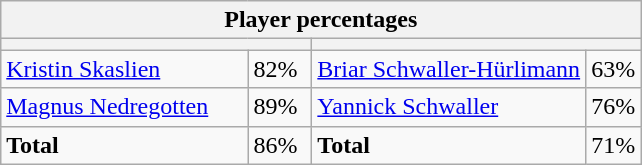<table class="wikitable">
<tr>
<th colspan=4 width=400>Player percentages</th>
</tr>
<tr>
<th colspan=2 width=200 style="white-space:nowrap;"></th>
<th colspan=2 width=200 style="white-space:nowrap;"></th>
</tr>
<tr>
<td><a href='#'>Kristin Skaslien</a></td>
<td>82%</td>
<td><a href='#'>Briar Schwaller-Hürlimann</a></td>
<td>63%</td>
</tr>
<tr>
<td><a href='#'>Magnus Nedregotten</a></td>
<td>89%</td>
<td><a href='#'>Yannick Schwaller</a></td>
<td>76%</td>
</tr>
<tr>
<td><strong>Total</strong></td>
<td>86%</td>
<td><strong>Total</strong></td>
<td>71%</td>
</tr>
</table>
